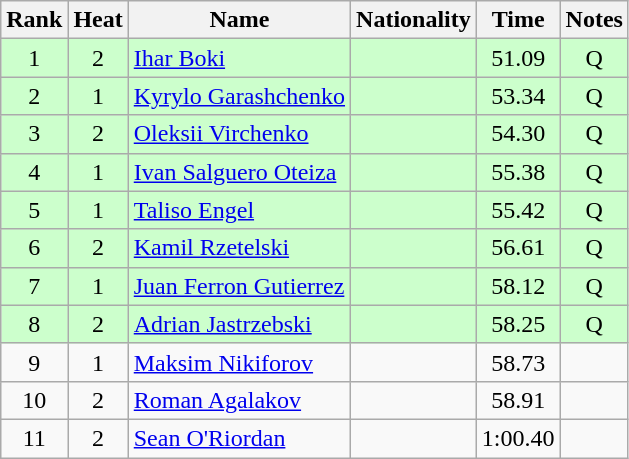<table class="wikitable sortable" style="text-align:center">
<tr>
<th>Rank</th>
<th>Heat</th>
<th>Name</th>
<th>Nationality</th>
<th>Time</th>
<th>Notes</th>
</tr>
<tr bgcolor=ccffcc>
<td>1</td>
<td>2</td>
<td align=left><a href='#'>Ihar Boki</a></td>
<td align=left></td>
<td>51.09</td>
<td>Q</td>
</tr>
<tr bgcolor=ccffcc>
<td>2</td>
<td>1</td>
<td align=left><a href='#'>Kyrylo Garashchenko</a></td>
<td align=left></td>
<td>53.34</td>
<td>Q</td>
</tr>
<tr bgcolor=ccffcc>
<td>3</td>
<td>2</td>
<td align=left><a href='#'>Oleksii Virchenko</a></td>
<td align=left></td>
<td>54.30</td>
<td>Q</td>
</tr>
<tr bgcolor=ccffcc>
<td>4</td>
<td>1</td>
<td align=left><a href='#'>Ivan Salguero Oteiza</a></td>
<td align=left></td>
<td>55.38</td>
<td>Q</td>
</tr>
<tr bgcolor=ccffcc>
<td>5</td>
<td>1</td>
<td align=left><a href='#'>Taliso Engel</a></td>
<td align=left></td>
<td>55.42</td>
<td>Q</td>
</tr>
<tr bgcolor=ccffcc>
<td>6</td>
<td>2</td>
<td align=left><a href='#'>Kamil Rzetelski</a></td>
<td align=left></td>
<td>56.61</td>
<td>Q</td>
</tr>
<tr bgcolor=ccffcc>
<td>7</td>
<td>1</td>
<td align=left><a href='#'>Juan Ferron Gutierrez</a></td>
<td align=left></td>
<td>58.12</td>
<td>Q</td>
</tr>
<tr bgcolor=ccffcc>
<td>8</td>
<td>2</td>
<td align=left><a href='#'>Adrian Jastrzebski</a></td>
<td align=left></td>
<td>58.25</td>
<td>Q</td>
</tr>
<tr>
<td>9</td>
<td>1</td>
<td align=left><a href='#'>Maksim Nikiforov</a></td>
<td align=left></td>
<td>58.73</td>
<td></td>
</tr>
<tr>
<td>10</td>
<td>2</td>
<td align=left><a href='#'>Roman Agalakov</a></td>
<td align=left></td>
<td>58.91</td>
<td></td>
</tr>
<tr>
<td>11</td>
<td>2</td>
<td align=left><a href='#'>Sean O'Riordan</a></td>
<td align=left></td>
<td>1:00.40</td>
<td></td>
</tr>
</table>
